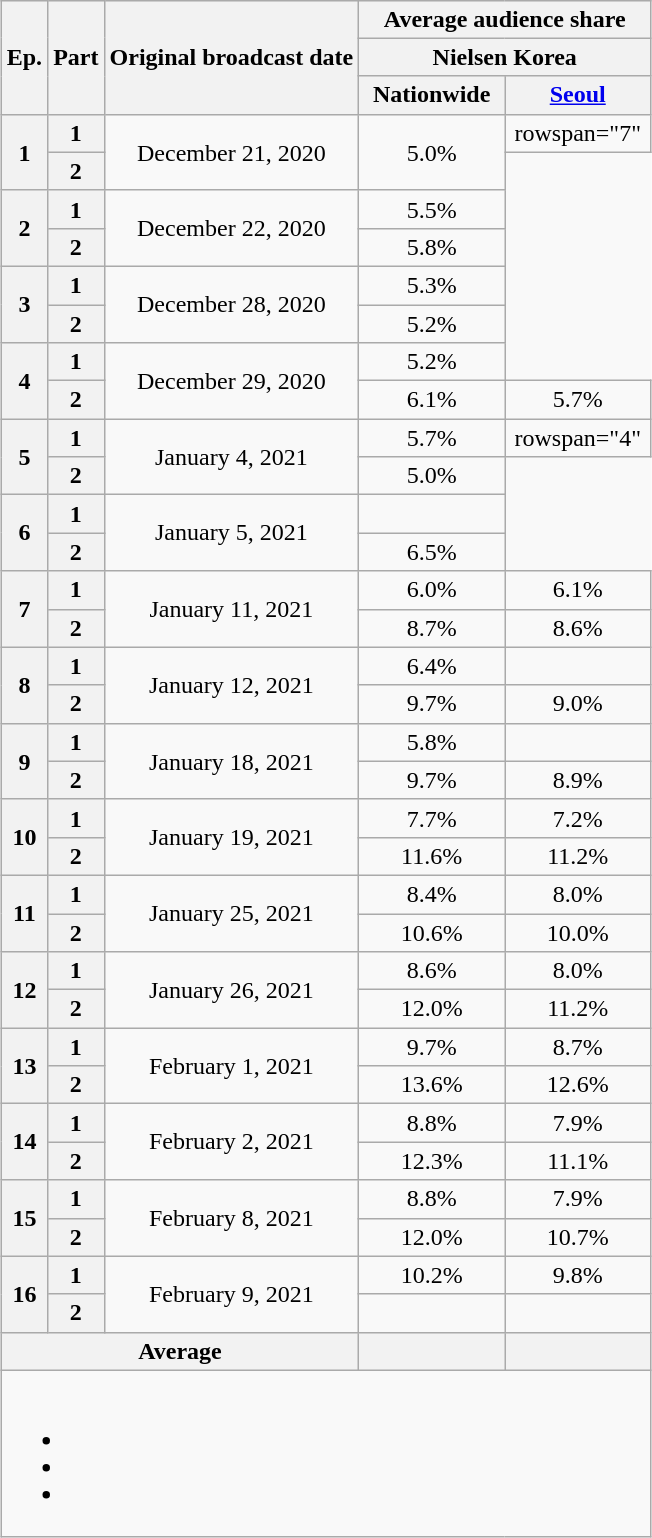<table class="wikitable" style="text-align:center;max-width:500px; margin-left: auto; margin-right: auto; border: none;">
<tr>
</tr>
<tr>
<th rowspan="3">Ep.</th>
<th rowspan="3">Part</th>
<th rowspan="3">Original broadcast date</th>
<th colspan="2">Average audience share</th>
</tr>
<tr>
<th colspan="2">Nielsen Korea</th>
</tr>
<tr>
<th width="90">Nationwide</th>
<th width="90"><a href='#'>Seoul</a></th>
</tr>
<tr>
<th rowspan="2">1</th>
<th>1</th>
<td rowspan="2">December 21, 2020</td>
<td rowspan="2">5.0% </td>
<td>rowspan="7" </td>
</tr>
<tr>
<th>2</th>
</tr>
<tr>
<th rowspan="2">2</th>
<th>1</th>
<td rowspan="2">December 22, 2020</td>
<td>5.5% </td>
</tr>
<tr>
<th>2</th>
<td>5.8% </td>
</tr>
<tr>
<th rowspan="2">3</th>
<th>1</th>
<td rowspan="2">December 28, 2020</td>
<td>5.3% </td>
</tr>
<tr>
<th>2</th>
<td>5.2% </td>
</tr>
<tr>
<th rowspan="2">4</th>
<th>1</th>
<td rowspan="2">December 29, 2020</td>
<td>5.2% </td>
</tr>
<tr>
<th>2</th>
<td>6.1% </td>
<td>5.7% </td>
</tr>
<tr>
<th rowspan="2">5</th>
<th>1</th>
<td rowspan="2">January 4, 2021</td>
<td>5.7% </td>
<td>rowspan="4" </td>
</tr>
<tr>
<th>2</th>
<td>5.0% </td>
</tr>
<tr>
<th rowspan="2">6</th>
<th>1</th>
<td rowspan="2">January 5, 2021</td>
<td> </td>
</tr>
<tr>
<th>2</th>
<td>6.5% </td>
</tr>
<tr>
<th rowspan="2">7</th>
<th>1</th>
<td rowspan="2">January 11, 2021</td>
<td>6.0% </td>
<td>6.1% </td>
</tr>
<tr>
<th>2</th>
<td>8.7% </td>
<td>8.6% </td>
</tr>
<tr>
<th rowspan="2">8</th>
<th>1</th>
<td rowspan="2">January 12, 2021</td>
<td>6.4% </td>
<td></td>
</tr>
<tr>
<th>2</th>
<td>9.7% </td>
<td>9.0% </td>
</tr>
<tr>
<th rowspan="2">9</th>
<th>1</th>
<td rowspan="2">January 18, 2021</td>
<td>5.8% </td>
<td></td>
</tr>
<tr>
<th>2</th>
<td>9.7% </td>
<td>8.9% </td>
</tr>
<tr>
<th rowspan="2">10</th>
<th>1</th>
<td rowspan="2">January 19, 2021</td>
<td>7.7% </td>
<td>7.2% </td>
</tr>
<tr>
<th>2</th>
<td>11.6% </td>
<td>11.2% </td>
</tr>
<tr>
<th rowspan="2">11</th>
<th>1</th>
<td rowspan="2">January 25, 2021</td>
<td>8.4% </td>
<td>8.0% </td>
</tr>
<tr>
<th>2</th>
<td>10.6% </td>
<td>10.0% </td>
</tr>
<tr>
<th rowspan="2">12</th>
<th>1</th>
<td rowspan="2">January 26, 2021</td>
<td>8.6% </td>
<td>8.0% </td>
</tr>
<tr>
<th>2</th>
<td>12.0% </td>
<td>11.2% </td>
</tr>
<tr>
<th rowspan="2">13</th>
<th>1</th>
<td rowspan="2">February 1, 2021</td>
<td>9.7% </td>
<td>8.7% </td>
</tr>
<tr>
<th>2</th>
<td>13.6% </td>
<td>12.6% </td>
</tr>
<tr>
<th rowspan="2">14</th>
<th>1</th>
<td rowspan="2">February 2, 2021</td>
<td>8.8% </td>
<td>7.9% </td>
</tr>
<tr>
<th>2</th>
<td>12.3% </td>
<td>11.1% </td>
</tr>
<tr>
<th rowspan="2">15</th>
<th>1</th>
<td rowspan="2">February 8, 2021</td>
<td>8.8% </td>
<td>7.9% </td>
</tr>
<tr>
<th>2</th>
<td>12.0% </td>
<td>10.7% </td>
</tr>
<tr>
<th rowspan="2">16</th>
<th>1</th>
<td rowspan="2">February 9, 2021</td>
<td>10.2% </td>
<td>9.8% </td>
</tr>
<tr>
<th>2</th>
<td> </td>
<td> </td>
</tr>
<tr>
<th colspan="3">Average</th>
<th></th>
<th></th>
</tr>
<tr>
<td colspan="5"><br><ul><li></li><li></li><li></li></ul></td>
</tr>
</table>
